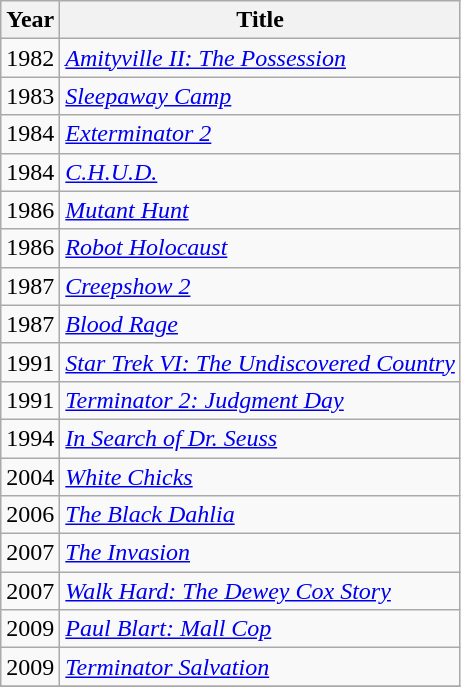<table class="wikitable">
<tr>
<th>Year</th>
<th>Title</th>
</tr>
<tr>
<td>1982</td>
<td><em><a href='#'>Amityville II: The Possession</a></em></td>
</tr>
<tr>
<td>1983</td>
<td><em><a href='#'>Sleepaway Camp</a></em></td>
</tr>
<tr>
<td>1984</td>
<td><em><a href='#'>Exterminator 2</a></em></td>
</tr>
<tr>
<td>1984</td>
<td><em><a href='#'>C.H.U.D.</a></em></td>
</tr>
<tr>
<td>1986</td>
<td><em><a href='#'>Mutant Hunt</a></em></td>
</tr>
<tr>
<td>1986</td>
<td><em><a href='#'>Robot Holocaust</a></em></td>
</tr>
<tr>
<td>1987</td>
<td><em><a href='#'>Creepshow 2</a></em></td>
</tr>
<tr>
<td>1987</td>
<td><em><a href='#'>Blood Rage</a></em></td>
</tr>
<tr>
<td>1991</td>
<td><em><a href='#'>Star Trek VI: The Undiscovered Country</a></em></td>
</tr>
<tr>
<td>1991</td>
<td><em><a href='#'>Terminator 2: Judgment Day</a></em></td>
</tr>
<tr>
<td>1994</td>
<td><em><a href='#'>In Search of Dr. Seuss</a></em></td>
</tr>
<tr>
<td>2004</td>
<td><em><a href='#'>White Chicks</a></em></td>
</tr>
<tr>
<td>2006</td>
<td><em><a href='#'>The Black Dahlia</a></em></td>
</tr>
<tr>
<td>2007</td>
<td><em><a href='#'>The Invasion</a></em></td>
</tr>
<tr>
<td>2007</td>
<td><em><a href='#'>Walk Hard: The Dewey Cox Story</a></em></td>
</tr>
<tr>
<td>2009</td>
<td><em><a href='#'>Paul Blart: Mall Cop</a></em></td>
</tr>
<tr>
<td>2009</td>
<td><em><a href='#'>Terminator Salvation</a></em></td>
</tr>
<tr>
</tr>
</table>
